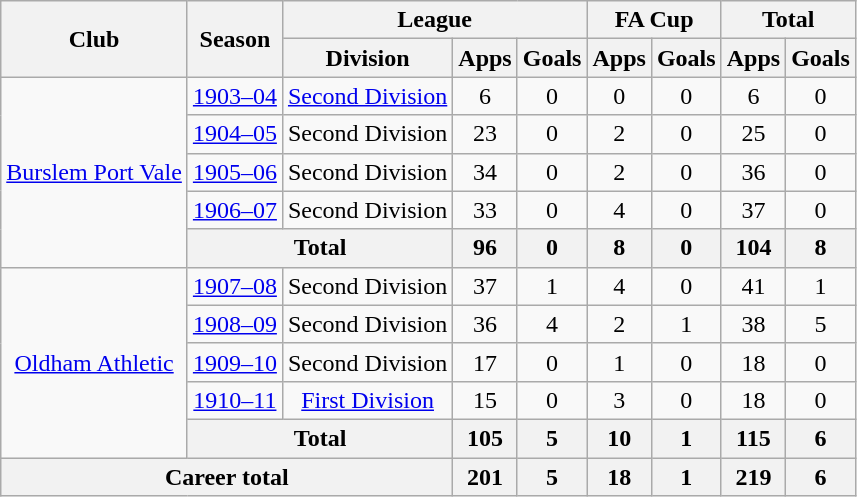<table class="wikitable" style="text-align: center;">
<tr>
<th rowspan="2">Club</th>
<th rowspan="2">Season</th>
<th colspan="3">League</th>
<th colspan="2">FA Cup</th>
<th colspan="2">Total</th>
</tr>
<tr>
<th>Division</th>
<th>Apps</th>
<th>Goals</th>
<th>Apps</th>
<th>Goals</th>
<th>Apps</th>
<th>Goals</th>
</tr>
<tr>
<td rowspan="5"><a href='#'>Burslem Port Vale</a></td>
<td><a href='#'>1903–04</a></td>
<td><a href='#'>Second Division</a></td>
<td>6</td>
<td>0</td>
<td>0</td>
<td>0</td>
<td>6</td>
<td>0</td>
</tr>
<tr>
<td><a href='#'>1904–05</a></td>
<td>Second Division</td>
<td>23</td>
<td>0</td>
<td>2</td>
<td>0</td>
<td>25</td>
<td>0</td>
</tr>
<tr>
<td><a href='#'>1905–06</a></td>
<td>Second Division</td>
<td>34</td>
<td>0</td>
<td>2</td>
<td>0</td>
<td>36</td>
<td>0</td>
</tr>
<tr>
<td><a href='#'>1906–07</a></td>
<td>Second Division</td>
<td>33</td>
<td>0</td>
<td>4</td>
<td>0</td>
<td>37</td>
<td>0</td>
</tr>
<tr>
<th colspan="2">Total</th>
<th>96</th>
<th>0</th>
<th>8</th>
<th>0</th>
<th>104</th>
<th>8</th>
</tr>
<tr>
<td rowspan="5"><a href='#'>Oldham Athletic</a></td>
<td><a href='#'>1907–08</a></td>
<td>Second Division</td>
<td>37</td>
<td>1</td>
<td>4</td>
<td>0</td>
<td>41</td>
<td>1</td>
</tr>
<tr>
<td><a href='#'>1908–09</a></td>
<td>Second Division</td>
<td>36</td>
<td>4</td>
<td>2</td>
<td>1</td>
<td>38</td>
<td>5</td>
</tr>
<tr>
<td><a href='#'>1909–10</a></td>
<td>Second Division</td>
<td>17</td>
<td>0</td>
<td>1</td>
<td>0</td>
<td>18</td>
<td>0</td>
</tr>
<tr>
<td><a href='#'>1910–11</a></td>
<td><a href='#'>First Division</a></td>
<td>15</td>
<td>0</td>
<td>3</td>
<td>0</td>
<td>18</td>
<td>0</td>
</tr>
<tr>
<th colspan="2">Total</th>
<th>105</th>
<th>5</th>
<th>10</th>
<th>1</th>
<th>115</th>
<th>6</th>
</tr>
<tr>
<th colspan="3">Career total</th>
<th>201</th>
<th>5</th>
<th>18</th>
<th>1</th>
<th>219</th>
<th>6</th>
</tr>
</table>
